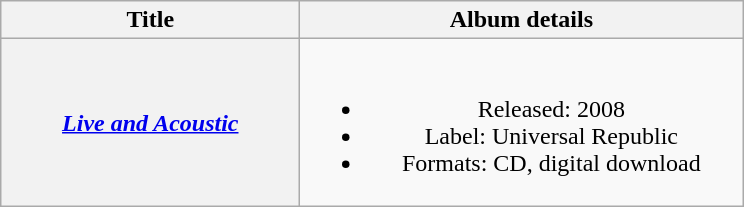<table class="wikitable plainrowheaders" style="text-align:center;">
<tr>
<th scope="col" style="width:12em;">Title</th>
<th scope="col" style="width:18em;">Album details</th>
</tr>
<tr>
<th scope="row"><em><a href='#'>Live and Acoustic</a></em></th>
<td><br><ul><li>Released: 2008</li><li>Label: Universal Republic</li><li>Formats: CD, digital download</li></ul></td>
</tr>
</table>
